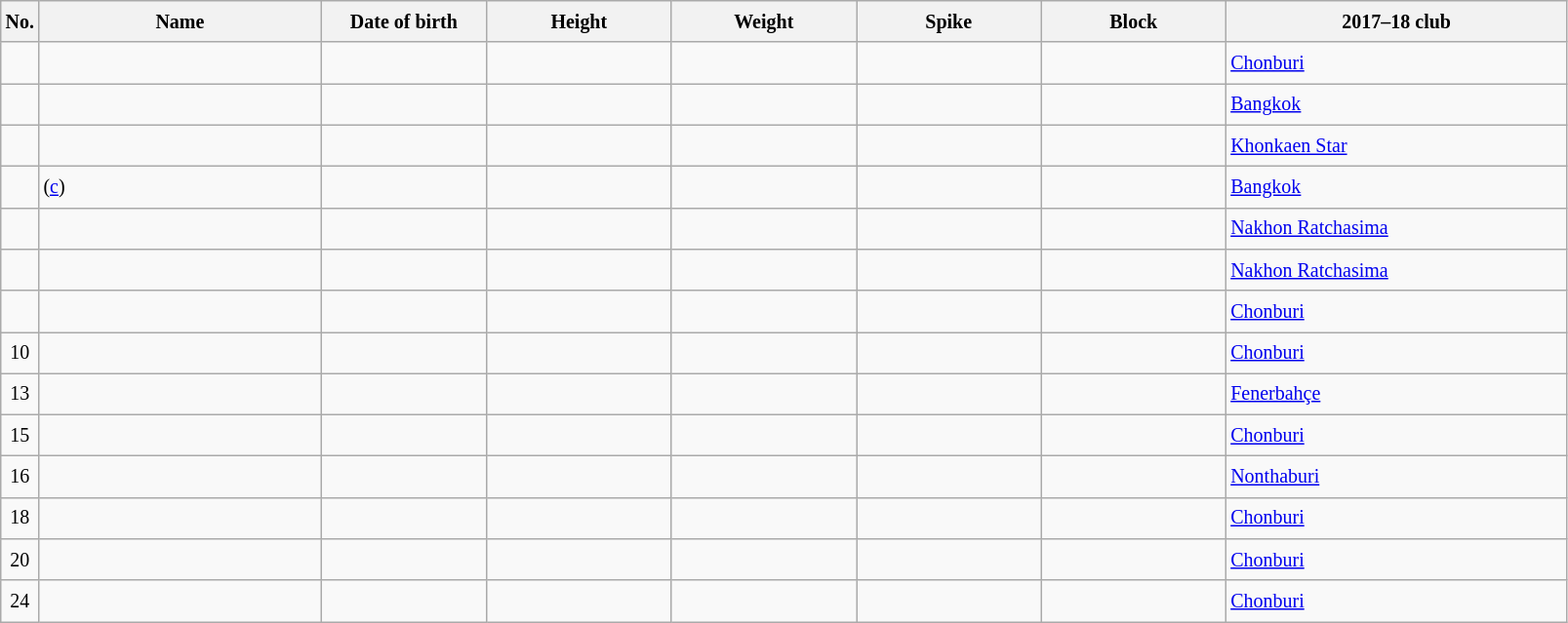<table class="wikitable" style= "text-align:center; font-size: 10pt; line-height:22px;">
<tr>
<th>No.</th>
<th style="width:14em">Name</th>
<th style="width:8em">Date of birth</th>
<th style="width:9em">Height</th>
<th style="width:9em">Weight</th>
<th style="width:9em">Spike</th>
<th style="width:9em">Block</th>
<th style="width:17em">2017–18 club</th>
</tr>
<tr>
<td></td>
<td align=left></td>
<td align=right></td>
<td></td>
<td></td>
<td></td>
<td></td>
<td align="left"> <a href='#'>Chonburi</a></td>
</tr>
<tr>
<td></td>
<td align=left></td>
<td align=right></td>
<td></td>
<td></td>
<td></td>
<td></td>
<td align="left"> <a href='#'>Bangkok</a></td>
</tr>
<tr>
<td></td>
<td align=left></td>
<td align=right></td>
<td></td>
<td></td>
<td></td>
<td></td>
<td align="left"> <a href='#'>Khonkaen Star</a></td>
</tr>
<tr>
<td></td>
<td align=left> (<a href='#'>c</a>)</td>
<td align=right></td>
<td></td>
<td></td>
<td></td>
<td></td>
<td align="left"> <a href='#'>Bangkok</a></td>
</tr>
<tr>
<td></td>
<td align=left></td>
<td align=right></td>
<td></td>
<td></td>
<td></td>
<td></td>
<td align="left"> <a href='#'>Nakhon Ratchasima</a></td>
</tr>
<tr>
<td></td>
<td align=left></td>
<td align=right></td>
<td></td>
<td></td>
<td></td>
<td></td>
<td align="left"> <a href='#'>Nakhon Ratchasima</a></td>
</tr>
<tr>
<td></td>
<td align=left></td>
<td align=right></td>
<td></td>
<td></td>
<td></td>
<td></td>
<td align="left"> <a href='#'>Chonburi</a></td>
</tr>
<tr>
<td>10</td>
<td align=left></td>
<td align=right></td>
<td></td>
<td></td>
<td></td>
<td></td>
<td align="left"> <a href='#'>Chonburi</a></td>
</tr>
<tr>
<td>13</td>
<td align=left></td>
<td align=right></td>
<td></td>
<td></td>
<td></td>
<td></td>
<td align="left"> <a href='#'>Fenerbahçe</a></td>
</tr>
<tr>
<td>15</td>
<td align=left></td>
<td align=right></td>
<td></td>
<td></td>
<td></td>
<td></td>
<td align="left"> <a href='#'>Chonburi</a></td>
</tr>
<tr>
<td>16</td>
<td align=left></td>
<td align=right></td>
<td></td>
<td></td>
<td></td>
<td></td>
<td align="left"> <a href='#'>Nonthaburi</a></td>
</tr>
<tr>
<td>18</td>
<td align=left></td>
<td align=right></td>
<td></td>
<td></td>
<td></td>
<td></td>
<td align="left"> <a href='#'>Chonburi</a></td>
</tr>
<tr>
<td>20</td>
<td align=left></td>
<td align=right></td>
<td></td>
<td></td>
<td></td>
<td></td>
<td align="left"> <a href='#'>Chonburi</a></td>
</tr>
<tr>
<td>24</td>
<td align=left></td>
<td align=right></td>
<td></td>
<td></td>
<td></td>
<td></td>
<td align=left> <a href='#'>Chonburi</a></td>
</tr>
</table>
